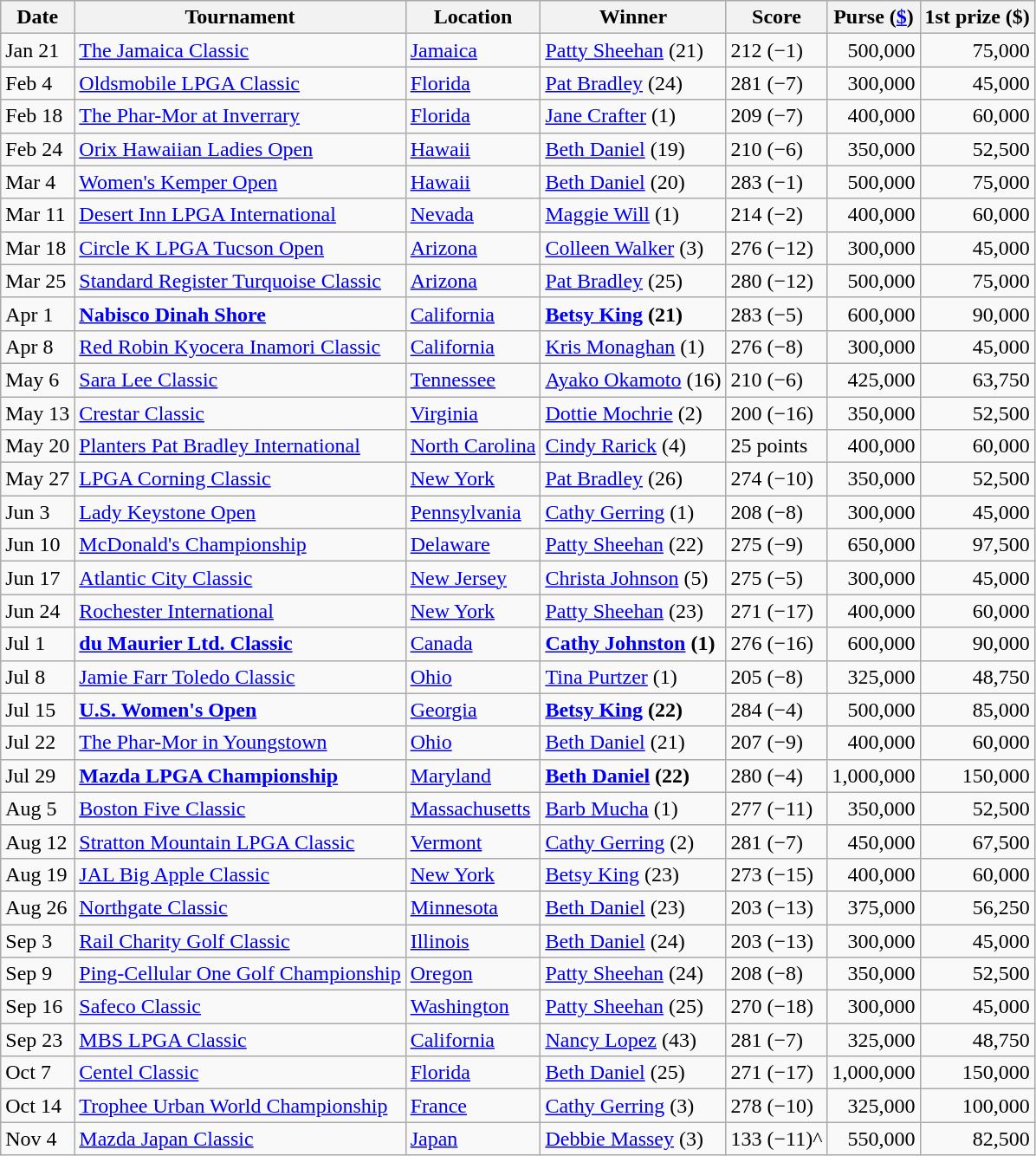<table class=wikitable>
<tr>
<th>Date</th>
<th>Tournament</th>
<th>Location</th>
<th>Winner</th>
<th>Score</th>
<th>Purse (<a href='#'>$</a>)</th>
<th>1st prize ($)</th>
</tr>
<tr>
<td>Jan 21</td>
<td><a href='#'>The Jamaica Classic</a></td>
<td><a href='#'>Jamaica</a></td>
<td> <a href='#'>Patty Sheehan</a> (21)</td>
<td>212 (−1)</td>
<td align=right>500,000</td>
<td align=right>75,000</td>
</tr>
<tr>
<td>Feb 4</td>
<td><a href='#'>Oldsmobile LPGA Classic</a></td>
<td><a href='#'>Florida</a></td>
<td> <a href='#'>Pat Bradley</a> (24)</td>
<td>281 (−7)</td>
<td align=right>300,000</td>
<td align=right>45,000</td>
</tr>
<tr>
<td>Feb 18</td>
<td><a href='#'>The Phar-Mor at Inverrary</a></td>
<td><a href='#'>Florida</a></td>
<td> <a href='#'>Jane Crafter</a> (1)</td>
<td>209 (−7)</td>
<td align=right>400,000</td>
<td align=right>60,000</td>
</tr>
<tr>
<td>Feb 24</td>
<td><a href='#'>Orix Hawaiian Ladies Open</a></td>
<td><a href='#'>Hawaii</a></td>
<td> <a href='#'>Beth Daniel</a> (19)</td>
<td>210 (−6)</td>
<td align=right>350,000</td>
<td align=right>52,500</td>
</tr>
<tr>
<td>Mar 4</td>
<td><a href='#'>Women's Kemper Open</a></td>
<td><a href='#'>Hawaii</a></td>
<td> <a href='#'>Beth Daniel</a> (20)</td>
<td>283 (−1)</td>
<td align=right>500,000</td>
<td align=right>75,000</td>
</tr>
<tr>
<td>Mar 11</td>
<td><a href='#'>Desert Inn LPGA International</a></td>
<td><a href='#'>Nevada</a></td>
<td> <a href='#'>Maggie Will</a> (1)</td>
<td>214 (−2)</td>
<td align=right>400,000</td>
<td align=right>60,000</td>
</tr>
<tr>
<td>Mar 18</td>
<td><a href='#'>Circle K LPGA Tucson Open</a></td>
<td><a href='#'>Arizona</a></td>
<td> <a href='#'>Colleen Walker</a> (3)</td>
<td>276 (−12)</td>
<td align=right>300,000</td>
<td align=right>45,000</td>
</tr>
<tr>
<td>Mar 25</td>
<td><a href='#'>Standard Register Turquoise Classic</a></td>
<td><a href='#'>Arizona</a></td>
<td> <a href='#'>Pat Bradley</a> (25)</td>
<td>280 (−12)</td>
<td align=right>500,000</td>
<td align=right>75,000</td>
</tr>
<tr>
<td>Apr 1</td>
<td><strong><a href='#'>Nabisco Dinah Shore</a></strong></td>
<td><a href='#'>California</a></td>
<td> <strong><a href='#'>Betsy King</a> (21)</strong></td>
<td>283 (−5)</td>
<td align=right>600,000</td>
<td align=right>90,000</td>
</tr>
<tr>
<td>Apr 8</td>
<td><a href='#'>Red Robin Kyocera Inamori Classic</a></td>
<td><a href='#'>California</a></td>
<td> <a href='#'>Kris Monaghan</a> (1)</td>
<td>276 (−8)</td>
<td align=right>300,000</td>
<td align=right>45,000</td>
</tr>
<tr>
<td>May 6</td>
<td><a href='#'>Sara Lee Classic</a></td>
<td><a href='#'>Tennessee</a></td>
<td> <a href='#'>Ayako Okamoto</a> (16)</td>
<td>210 (−6)</td>
<td align=right>425,000</td>
<td align=right>63,750</td>
</tr>
<tr>
<td>May 13</td>
<td><a href='#'>Crestar Classic</a></td>
<td><a href='#'>Virginia</a></td>
<td> <a href='#'>Dottie Mochrie</a> (2)</td>
<td>200 (−16)</td>
<td align=right>350,000</td>
<td align=right>52,500</td>
</tr>
<tr>
<td>May 20</td>
<td><a href='#'>Planters Pat Bradley International</a></td>
<td><a href='#'>North Carolina</a></td>
<td> <a href='#'>Cindy Rarick</a> (4)</td>
<td>25 points</td>
<td align=right>400,000</td>
<td align=right>60,000</td>
</tr>
<tr>
<td>May 27</td>
<td><a href='#'>LPGA Corning Classic</a></td>
<td><a href='#'>New York</a></td>
<td> <a href='#'>Pat Bradley</a> (26)</td>
<td>274 (−10)</td>
<td align=right>350,000</td>
<td align=right>52,500</td>
</tr>
<tr>
<td>Jun 3</td>
<td><a href='#'>Lady Keystone Open</a></td>
<td><a href='#'>Pennsylvania</a></td>
<td> <a href='#'>Cathy Gerring</a> (1)</td>
<td>208 (−8)</td>
<td align=right>300,000</td>
<td align=right>45,000</td>
</tr>
<tr>
<td>Jun 10</td>
<td><a href='#'>McDonald's Championship</a></td>
<td><a href='#'>Delaware</a></td>
<td> <a href='#'>Patty Sheehan</a> (22)</td>
<td>275 (−9)</td>
<td align=right>650,000</td>
<td align=right>97,500</td>
</tr>
<tr>
<td>Jun 17</td>
<td><a href='#'>Atlantic City Classic</a></td>
<td><a href='#'>New Jersey</a></td>
<td> <a href='#'>Christa Johnson</a> (5)</td>
<td>275 (−5)</td>
<td align=right>300,000</td>
<td align=right>45,000</td>
</tr>
<tr>
<td>Jun 24</td>
<td><a href='#'>Rochester International</a></td>
<td><a href='#'>New York</a></td>
<td> <a href='#'>Patty Sheehan</a> (23)</td>
<td>271 (−17)</td>
<td align=right>400,000</td>
<td align=right>60,000</td>
</tr>
<tr>
<td>Jul 1</td>
<td><strong><a href='#'>du Maurier Ltd. Classic</a></strong></td>
<td><a href='#'>Canada</a></td>
<td> <strong><a href='#'>Cathy Johnston</a> (1)</strong></td>
<td>276 (−16)</td>
<td align=right>600,000</td>
<td align=right>90,000</td>
</tr>
<tr>
<td>Jul 8</td>
<td><a href='#'>Jamie Farr Toledo Classic</a></td>
<td><a href='#'>Ohio</a></td>
<td> <a href='#'>Tina Purtzer</a> (1)</td>
<td>205 (−8)</td>
<td align=right>325,000</td>
<td align=right>48,750</td>
</tr>
<tr>
<td>Jul 15</td>
<td><strong><a href='#'>U.S. Women's Open</a></strong></td>
<td><a href='#'>Georgia</a></td>
<td> <strong><a href='#'>Betsy King</a> (22)</strong></td>
<td>284 (−4)</td>
<td align=right>500,000</td>
<td align=right>85,000</td>
</tr>
<tr>
<td>Jul 22</td>
<td><a href='#'>The Phar-Mor in Youngstown</a></td>
<td><a href='#'>Ohio</a></td>
<td> <a href='#'>Beth Daniel</a> (21)</td>
<td>207 (−9)</td>
<td align=right>400,000</td>
<td align=right>60,000</td>
</tr>
<tr>
<td>Jul 29</td>
<td><strong><a href='#'>Mazda LPGA Championship</a></strong></td>
<td><a href='#'>Maryland</a></td>
<td> <strong><a href='#'>Beth Daniel</a> (22)</strong></td>
<td>280 (−4)</td>
<td align=right>1,000,000</td>
<td align=right>150,000</td>
</tr>
<tr>
<td>Aug 5</td>
<td><a href='#'>Boston Five Classic</a></td>
<td><a href='#'>Massachusetts</a></td>
<td> <a href='#'>Barb Mucha</a> (1)</td>
<td>277 (−11)</td>
<td align=right>350,000</td>
<td align=right>52,500</td>
</tr>
<tr>
<td>Aug 12</td>
<td><a href='#'>Stratton Mountain LPGA Classic</a></td>
<td><a href='#'>Vermont</a></td>
<td> <a href='#'>Cathy Gerring</a> (2)</td>
<td>281 (−7)</td>
<td align=right>450,000</td>
<td align=right>67,500</td>
</tr>
<tr>
<td>Aug 19</td>
<td><a href='#'>JAL Big Apple Classic</a></td>
<td><a href='#'>New York</a></td>
<td> <a href='#'>Betsy King</a> (23)</td>
<td>273 (−15)</td>
<td align=right>400,000</td>
<td align=right>60,000</td>
</tr>
<tr>
<td>Aug 26</td>
<td><a href='#'>Northgate Classic</a></td>
<td><a href='#'>Minnesota</a></td>
<td> <a href='#'>Beth Daniel</a> (23)</td>
<td>203 (−13)</td>
<td align=right>375,000</td>
<td align=right>56,250</td>
</tr>
<tr>
<td>Sep 3</td>
<td><a href='#'>Rail Charity Golf Classic</a></td>
<td><a href='#'>Illinois</a></td>
<td> <a href='#'>Beth Daniel</a> (24)</td>
<td>203 (−13)</td>
<td align=right>300,000</td>
<td align=right>45,000</td>
</tr>
<tr>
<td>Sep 9</td>
<td><a href='#'>Ping-Cellular One Golf Championship</a></td>
<td><a href='#'>Oregon</a></td>
<td> <a href='#'>Patty Sheehan</a> (24)</td>
<td>208 (−8)</td>
<td align=right>350,000</td>
<td align=right>52,500</td>
</tr>
<tr>
<td>Sep 16</td>
<td><a href='#'>Safeco Classic</a></td>
<td><a href='#'>Washington</a></td>
<td> <a href='#'>Patty Sheehan</a> (25)</td>
<td>270 (−18)</td>
<td align=right>300,000</td>
<td align=right>45,000</td>
</tr>
<tr>
<td>Sep 23</td>
<td><a href='#'>MBS LPGA Classic</a></td>
<td><a href='#'>California</a></td>
<td> <a href='#'>Nancy Lopez</a> (43)</td>
<td>281 (−7)</td>
<td align=right>325,000</td>
<td align=right>48,750</td>
</tr>
<tr>
<td>Oct 7</td>
<td><a href='#'>Centel Classic</a></td>
<td><a href='#'>Florida</a></td>
<td> <a href='#'>Beth Daniel</a> (25)</td>
<td>271 (−17)</td>
<td align=right>1,000,000</td>
<td align=right>150,000</td>
</tr>
<tr>
<td>Oct 14</td>
<td><a href='#'>Trophee Urban World Championship</a></td>
<td><a href='#'>France</a></td>
<td> <a href='#'>Cathy Gerring</a> (3)</td>
<td>278 (−10)</td>
<td align=right>325,000</td>
<td align=right>100,000</td>
</tr>
<tr>
<td>Nov 4</td>
<td><a href='#'>Mazda Japan Classic</a></td>
<td><a href='#'>Japan</a></td>
<td> <a href='#'>Debbie Massey</a> (3)</td>
<td>133 (−11)^</td>
<td align=right>550,000</td>
<td align=right>82,500</td>
</tr>
</table>
